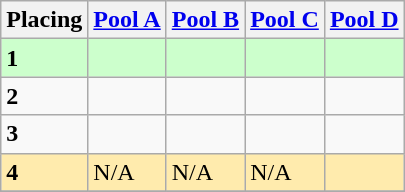<table class=wikitable style="border:1px solid #AAAAAA;">
<tr>
<th>Placing</th>
<th><a href='#'>Pool A</a></th>
<th><a href='#'>Pool B</a></th>
<th><a href='#'>Pool C</a></th>
<th><a href='#'>Pool D</a></th>
</tr>
<tr style="background: #ccffcc;">
<td><strong>1</strong></td>
<td></td>
<td></td>
<td></td>
<td></td>
</tr>
<tr>
<td><strong>2</strong></td>
<td></td>
<td></td>
<td></td>
<td></td>
</tr>
<tr>
<td><strong>3</strong></td>
<td></td>
<td></td>
<td></td>
<td></td>
</tr>
<tr style="background: #ffebad;">
<td><strong>4</strong></td>
<td>N/A</td>
<td>N/A</td>
<td>N/A</td>
<td></td>
</tr>
<tr>
</tr>
</table>
